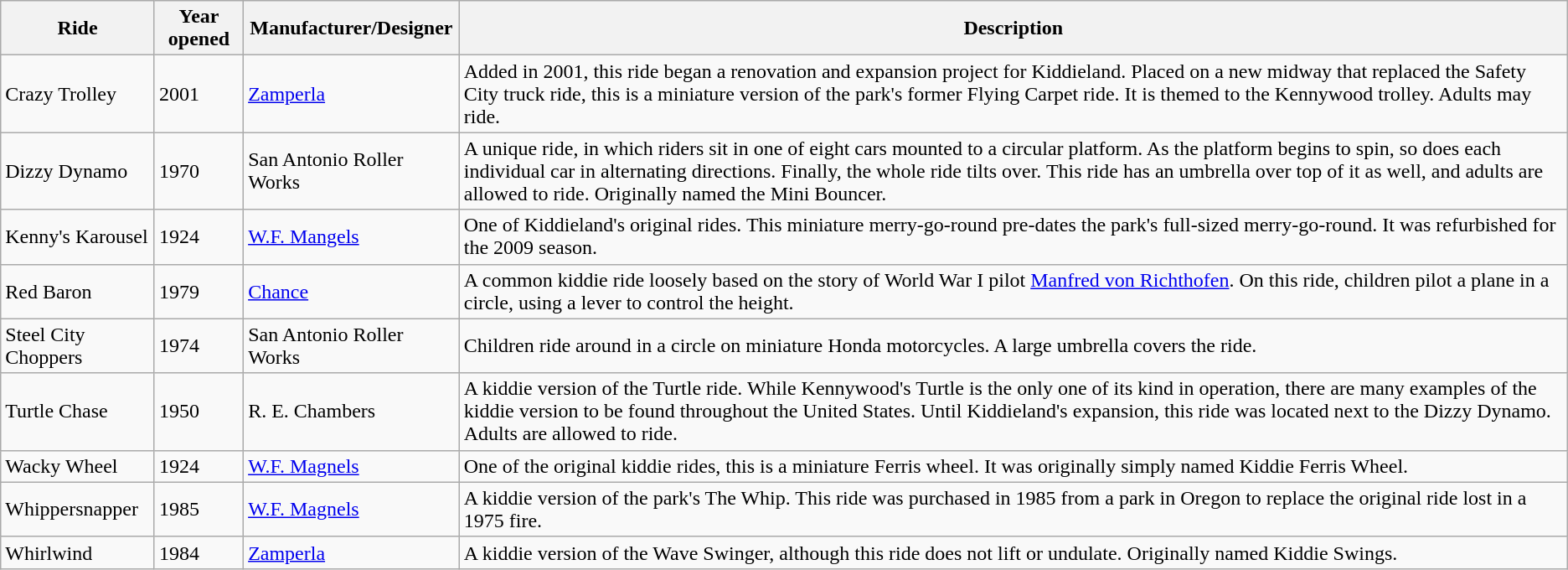<table class="wikitable sortable">
<tr>
<th>Ride</th>
<th>Year opened</th>
<th>Manufacturer/Designer</th>
<th>Description</th>
</tr>
<tr>
<td>Crazy Trolley</td>
<td>2001</td>
<td><a href='#'>Zamperla</a></td>
<td>Added in 2001, this ride began a renovation and expansion project for Kiddieland. Placed on a new midway that replaced the Safety City truck ride, this is a miniature version of the park's former Flying Carpet ride. It is themed to the Kennywood trolley. Adults may ride.</td>
</tr>
<tr>
<td>Dizzy Dynamo</td>
<td>1970</td>
<td>San Antonio Roller Works</td>
<td>A unique ride, in which riders sit in one of eight cars mounted to a circular platform. As the platform begins to spin, so does each individual car in alternating directions. Finally, the whole ride tilts over. This ride has an umbrella over top of it as well, and adults are allowed to ride. Originally named the Mini Bouncer.</td>
</tr>
<tr>
<td>Kenny's Karousel</td>
<td>1924</td>
<td><a href='#'>W.F. Mangels</a></td>
<td>One of Kiddieland's original rides. This miniature merry-go-round pre-dates the park's full-sized merry-go-round. It was refurbished for the 2009 season.</td>
</tr>
<tr>
<td>Red Baron</td>
<td>1979</td>
<td><a href='#'>Chance</a></td>
<td>A common kiddie ride loosely based on the story of World War I pilot <a href='#'>Manfred von Richthofen</a>. On this ride, children pilot a plane in a circle, using a lever to control the height.</td>
</tr>
<tr>
<td>Steel City Choppers</td>
<td>1974</td>
<td>San Antonio Roller Works</td>
<td>Children ride around in a circle on miniature Honda motorcycles. A large umbrella covers the ride.</td>
</tr>
<tr>
<td>Turtle Chase</td>
<td>1950</td>
<td>R. E. Chambers</td>
<td>A kiddie version of the Turtle ride. While Kennywood's Turtle is the only one of its kind in operation, there are many examples of the kiddie version to be found throughout the United States. Until Kiddieland's expansion, this ride was located next to the Dizzy Dynamo. Adults are allowed to ride.</td>
</tr>
<tr>
<td>Wacky Wheel</td>
<td>1924</td>
<td><a href='#'>W.F. Magnels</a></td>
<td>One of the original kiddie rides, this is a miniature Ferris wheel. It was originally simply named Kiddie Ferris Wheel.</td>
</tr>
<tr>
<td>Whippersnapper</td>
<td>1985</td>
<td><a href='#'>W.F. Magnels</a></td>
<td>A kiddie version of the park's The Whip. This ride was purchased in 1985 from a park in Oregon to replace the original ride lost in a 1975 fire.</td>
</tr>
<tr>
<td>Whirlwind</td>
<td>1984</td>
<td><a href='#'>Zamperla</a></td>
<td>A kiddie version of the Wave Swinger, although this ride does not lift or undulate. Originally named Kiddie Swings.</td>
</tr>
</table>
